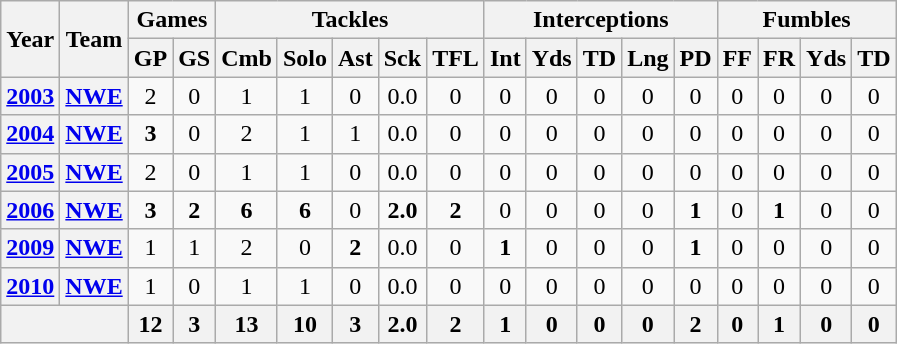<table class="wikitable" style="text-align:center">
<tr>
<th rowspan="2">Year</th>
<th rowspan="2">Team</th>
<th colspan="2">Games</th>
<th colspan="5">Tackles</th>
<th colspan="5">Interceptions</th>
<th colspan="4">Fumbles</th>
</tr>
<tr>
<th>GP</th>
<th>GS</th>
<th>Cmb</th>
<th>Solo</th>
<th>Ast</th>
<th>Sck</th>
<th>TFL</th>
<th>Int</th>
<th>Yds</th>
<th>TD</th>
<th>Lng</th>
<th>PD</th>
<th>FF</th>
<th>FR</th>
<th>Yds</th>
<th>TD</th>
</tr>
<tr>
<th><a href='#'>2003</a></th>
<th><a href='#'>NWE</a></th>
<td>2</td>
<td>0</td>
<td>1</td>
<td>1</td>
<td>0</td>
<td>0.0</td>
<td>0</td>
<td>0</td>
<td>0</td>
<td>0</td>
<td>0</td>
<td>0</td>
<td>0</td>
<td>0</td>
<td>0</td>
<td>0</td>
</tr>
<tr>
<th><a href='#'>2004</a></th>
<th><a href='#'>NWE</a></th>
<td><strong>3</strong></td>
<td>0</td>
<td>2</td>
<td>1</td>
<td>1</td>
<td>0.0</td>
<td>0</td>
<td>0</td>
<td>0</td>
<td>0</td>
<td>0</td>
<td>0</td>
<td>0</td>
<td>0</td>
<td>0</td>
<td>0</td>
</tr>
<tr>
<th><a href='#'>2005</a></th>
<th><a href='#'>NWE</a></th>
<td>2</td>
<td>0</td>
<td>1</td>
<td>1</td>
<td>0</td>
<td>0.0</td>
<td>0</td>
<td>0</td>
<td>0</td>
<td>0</td>
<td>0</td>
<td>0</td>
<td>0</td>
<td>0</td>
<td>0</td>
<td>0</td>
</tr>
<tr>
<th><a href='#'>2006</a></th>
<th><a href='#'>NWE</a></th>
<td><strong>3</strong></td>
<td><strong>2</strong></td>
<td><strong>6</strong></td>
<td><strong>6</strong></td>
<td>0</td>
<td><strong>2.0</strong></td>
<td><strong>2</strong></td>
<td>0</td>
<td>0</td>
<td>0</td>
<td>0</td>
<td><strong>1</strong></td>
<td>0</td>
<td><strong>1</strong></td>
<td>0</td>
<td>0</td>
</tr>
<tr>
<th><a href='#'>2009</a></th>
<th><a href='#'>NWE</a></th>
<td>1</td>
<td>1</td>
<td>2</td>
<td>0</td>
<td><strong>2</strong></td>
<td>0.0</td>
<td>0</td>
<td><strong>1</strong></td>
<td>0</td>
<td>0</td>
<td>0</td>
<td><strong>1</strong></td>
<td>0</td>
<td>0</td>
<td>0</td>
<td>0</td>
</tr>
<tr>
<th><a href='#'>2010</a></th>
<th><a href='#'>NWE</a></th>
<td>1</td>
<td>0</td>
<td>1</td>
<td>1</td>
<td>0</td>
<td>0.0</td>
<td>0</td>
<td>0</td>
<td>0</td>
<td>0</td>
<td>0</td>
<td>0</td>
<td>0</td>
<td>0</td>
<td>0</td>
<td>0</td>
</tr>
<tr>
<th colspan="2"></th>
<th>12</th>
<th>3</th>
<th>13</th>
<th>10</th>
<th>3</th>
<th>2.0</th>
<th>2</th>
<th>1</th>
<th>0</th>
<th>0</th>
<th>0</th>
<th>2</th>
<th>0</th>
<th>1</th>
<th>0</th>
<th>0</th>
</tr>
</table>
